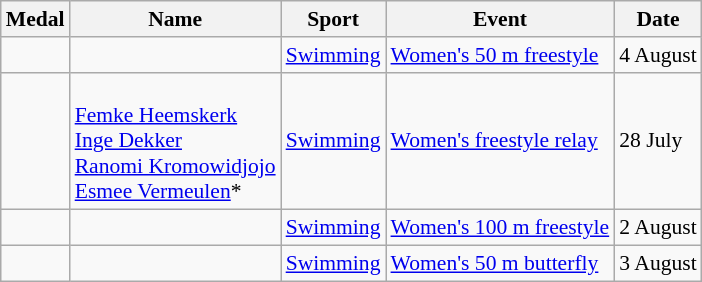<table class="wikitable sortable" style="font-size:90%">
<tr>
<th>Medal</th>
<th>Name</th>
<th>Sport</th>
<th>Event</th>
<th>Date</th>
</tr>
<tr>
<td></td>
<td></td>
<td><a href='#'>Swimming</a></td>
<td><a href='#'>Women's 50 m freestyle</a></td>
<td>4 August</td>
</tr>
<tr>
<td></td>
<td><br><a href='#'>Femke Heemskerk</a><br><a href='#'>Inge Dekker</a><br><a href='#'>Ranomi Kromowidjojo</a><br><a href='#'>Esmee Vermeulen</a>*</td>
<td><a href='#'>Swimming</a></td>
<td><a href='#'>Women's  freestyle relay</a></td>
<td>28 July</td>
</tr>
<tr>
<td></td>
<td></td>
<td><a href='#'>Swimming</a></td>
<td><a href='#'>Women's 100 m freestyle</a></td>
<td>2 August</td>
</tr>
<tr>
<td></td>
<td></td>
<td><a href='#'>Swimming</a></td>
<td><a href='#'>Women's 50 m butterfly</a></td>
<td>3 August</td>
</tr>
</table>
